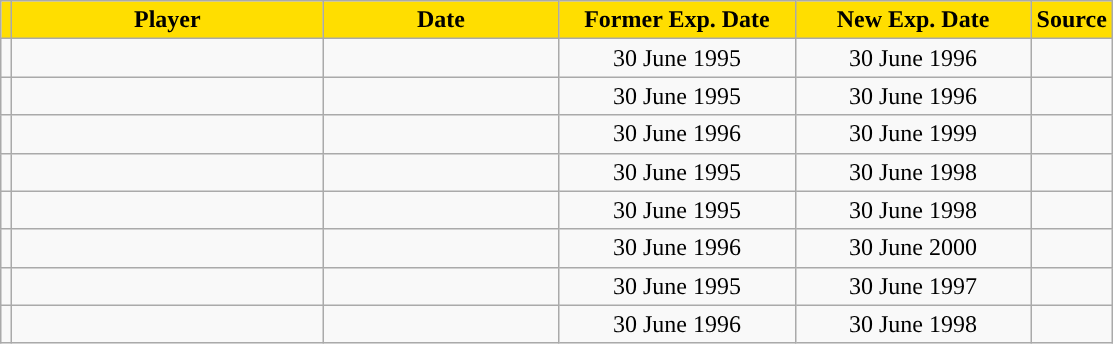<table class="wikitable sortable">
<tr>
<th style="background:#FFDE00"></th>
<th width=200 style="background:#FFDE00">Player</th>
<th width=150 style="background:#FFDE00">Date</th>
<th width=150 style="background:#FFDE00">Former Exp. Date</th>
<th width=150 style="background:#FFDE00">New Exp. Date</th>
<th style="background:#FFDE00">Source</th>
</tr>
<tr>
<td align=center></td>
<td></td>
<td align=center></td>
<td align=center>30 June 1995</td>
<td align=center>30 June 1996</td>
<td align=center></td>
</tr>
<tr>
<td align=center></td>
<td></td>
<td align=center></td>
<td align=center>30 June 1995</td>
<td align=center>30 June 1996</td>
<td align=center></td>
</tr>
<tr>
<td align=center></td>
<td></td>
<td align=center></td>
<td align=center>30 June 1996</td>
<td align=center>30 June 1999</td>
<td align=center></td>
</tr>
<tr>
<td align=center></td>
<td></td>
<td align=center></td>
<td align=center>30 June 1995</td>
<td align=center>30 June 1998</td>
<td align=center></td>
</tr>
<tr>
<td align=center></td>
<td></td>
<td align=center></td>
<td align=center>30 June 1995</td>
<td align=center>30 June 1998</td>
<td align=center></td>
</tr>
<tr>
<td align=center></td>
<td></td>
<td align=center></td>
<td align=center>30 June 1996</td>
<td align=center>30 June 2000</td>
<td align=center></td>
</tr>
<tr>
<td align=center></td>
<td></td>
<td align=center></td>
<td align=center>30 June 1995</td>
<td align=center>30 June 1997</td>
<td align=center></td>
</tr>
<tr>
<td align=center></td>
<td></td>
<td align=center></td>
<td align=center>30 June 1996</td>
<td align=center>30 June 1998</td>
<td align=center></td>
</tr>
</table>
